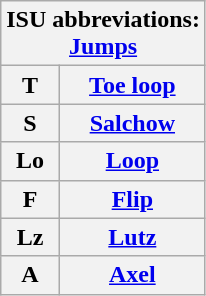<table class="wikitable floatright">
<tr>
<th colspan=2>ISU abbreviations:<br><a href='#'>Jumps</a></th>
</tr>
<tr>
<th>T</th>
<th><a href='#'>Toe loop</a></th>
</tr>
<tr>
<th>S</th>
<th><a href='#'>Salchow</a></th>
</tr>
<tr>
<th>Lo</th>
<th><a href='#'>Loop</a></th>
</tr>
<tr>
<th>F</th>
<th><a href='#'>Flip</a></th>
</tr>
<tr>
<th>Lz</th>
<th><a href='#'>Lutz</a></th>
</tr>
<tr>
<th>A</th>
<th><a href='#'>Axel</a></th>
</tr>
</table>
